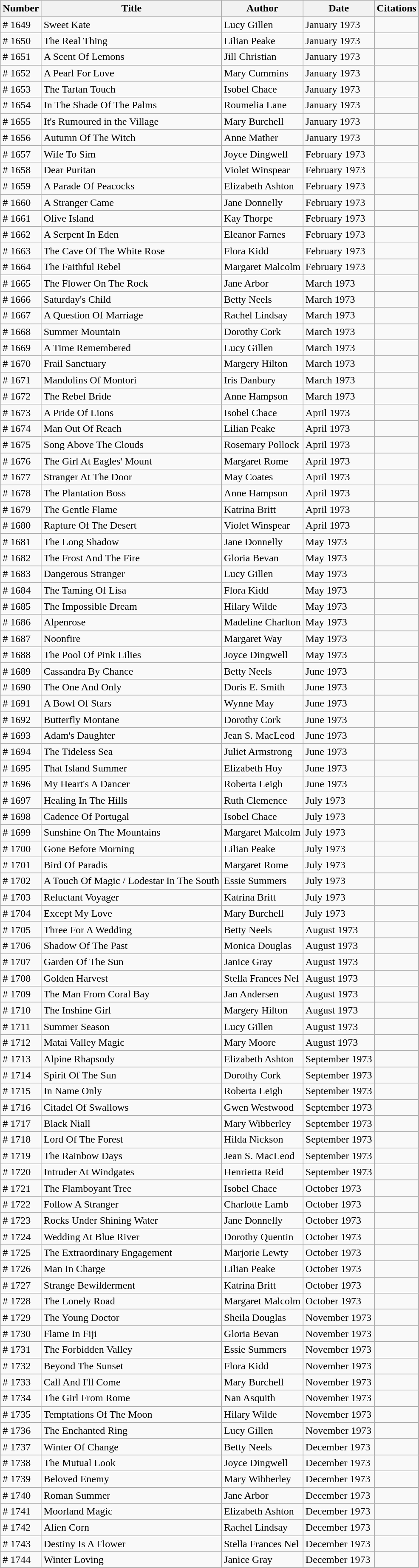<table class="wikitable">
<tr>
<th>Number</th>
<th>Title</th>
<th>Author</th>
<th>Date</th>
<th>Citations</th>
</tr>
<tr>
<td># 1649</td>
<td>Sweet Kate</td>
<td>Lucy Gillen</td>
<td>January 1973</td>
<td></td>
</tr>
<tr>
<td># 1650</td>
<td>The Real Thing</td>
<td>Lilian Peake</td>
<td>January 1973</td>
<td></td>
</tr>
<tr>
<td># 1651</td>
<td>A Scent Of Lemons</td>
<td>Jill Christian</td>
<td>January 1973</td>
<td></td>
</tr>
<tr>
<td># 1652</td>
<td>A Pearl For Love</td>
<td>Mary Cummins</td>
<td>January 1973</td>
<td></td>
</tr>
<tr>
<td># 1653</td>
<td>The Tartan Touch</td>
<td>Isobel Chace</td>
<td>January 1973</td>
<td></td>
</tr>
<tr>
<td># 1654</td>
<td>In The Shade Of The Palms</td>
<td>Roumelia Lane</td>
<td>January 1973</td>
<td></td>
</tr>
<tr>
<td># 1655</td>
<td>It's Rumoured in the Village</td>
<td>Mary Burchell</td>
<td>January 1973</td>
<td></td>
</tr>
<tr>
<td># 1656</td>
<td>Autumn Of The Witch</td>
<td>Anne Mather</td>
<td>January 1973</td>
<td></td>
</tr>
<tr>
<td># 1657</td>
<td>Wife To Sim</td>
<td>Joyce Dingwell</td>
<td>February 1973</td>
<td></td>
</tr>
<tr>
<td># 1658</td>
<td>Dear Puritan</td>
<td>Violet Winspear</td>
<td>February 1973</td>
<td></td>
</tr>
<tr>
<td># 1659</td>
<td>A Parade Of Peacocks</td>
<td>Elizabeth Ashton</td>
<td>February 1973</td>
<td></td>
</tr>
<tr>
<td># 1660</td>
<td>A Stranger Came</td>
<td>Jane Donnelly</td>
<td>February 1973</td>
<td></td>
</tr>
<tr>
<td># 1661</td>
<td>Olive Island</td>
<td>Kay Thorpe</td>
<td>February 1973</td>
<td></td>
</tr>
<tr>
<td># 1662</td>
<td>A Serpent In Eden</td>
<td>Eleanor Farnes</td>
<td>February 1973</td>
<td></td>
</tr>
<tr>
<td># 1663</td>
<td>The Cave Of The White Rose</td>
<td>Flora Kidd</td>
<td>February 1973</td>
<td></td>
</tr>
<tr>
<td># 1664</td>
<td>The Faithful Rebel</td>
<td>Margaret Malcolm</td>
<td>February 1973</td>
<td></td>
</tr>
<tr>
<td># 1665</td>
<td>The Flower On The Rock</td>
<td>Jane Arbor</td>
<td>March 1973</td>
<td></td>
</tr>
<tr>
<td># 1666</td>
<td>Saturday's Child</td>
<td>Betty Neels</td>
<td>March 1973</td>
<td></td>
</tr>
<tr>
<td># 1667</td>
<td>A Question Of Marriage</td>
<td>Rachel Lindsay</td>
<td>March 1973</td>
<td></td>
</tr>
<tr>
<td># 1668</td>
<td>Summer Mountain</td>
<td>Dorothy Cork</td>
<td>March 1973</td>
<td></td>
</tr>
<tr>
<td># 1669</td>
<td>A Time Remembered</td>
<td>Lucy Gillen</td>
<td>March 1973</td>
<td></td>
</tr>
<tr>
<td># 1670</td>
<td>Frail Sanctuary</td>
<td>Margery Hilton</td>
<td>March 1973</td>
<td></td>
</tr>
<tr>
<td># 1671</td>
<td>Mandolins Of Montori</td>
<td>Iris Danbury</td>
<td>March 1973</td>
<td></td>
</tr>
<tr>
<td># 1672</td>
<td>The Rebel Bride</td>
<td>Anne Hampson</td>
<td>March 1973</td>
<td></td>
</tr>
<tr>
<td># 1673</td>
<td>A Pride Of Lions</td>
<td>Isobel Chace</td>
<td>April 1973</td>
<td></td>
</tr>
<tr>
<td># 1674</td>
<td>Man Out Of Reach</td>
<td>Lilian Peake</td>
<td>April 1973</td>
<td></td>
</tr>
<tr>
<td># 1675</td>
<td>Song Above The Clouds</td>
<td>Rosemary Pollock</td>
<td>April 1973</td>
<td></td>
</tr>
<tr>
<td># 1676</td>
<td>The Girl At Eagles' Mount</td>
<td>Margaret Rome</td>
<td>April 1973</td>
<td></td>
</tr>
<tr>
<td># 1677</td>
<td>Stranger At The Door</td>
<td>May Coates</td>
<td>April 1973</td>
<td></td>
</tr>
<tr>
<td># 1678</td>
<td>The Plantation Boss</td>
<td>Anne Hampson</td>
<td>April 1973</td>
<td></td>
</tr>
<tr>
<td># 1679</td>
<td>The Gentle Flame</td>
<td>Katrina Britt</td>
<td>April 1973</td>
<td></td>
</tr>
<tr>
<td># 1680</td>
<td>Rapture Of The Desert</td>
<td>Violet Winspear</td>
<td>April 1973</td>
<td></td>
</tr>
<tr>
<td># 1681</td>
<td>The Long Shadow</td>
<td>Jane Donnelly</td>
<td>May 1973</td>
<td></td>
</tr>
<tr>
<td># 1682</td>
<td>The Frost And The Fire</td>
<td>Gloria Bevan</td>
<td>May 1973</td>
<td></td>
</tr>
<tr>
<td># 1683</td>
<td>Dangerous Stranger</td>
<td>Lucy Gillen</td>
<td>May 1973</td>
<td></td>
</tr>
<tr>
<td># 1684</td>
<td>The Taming Of Lisa</td>
<td>Flora Kidd</td>
<td>May 1973</td>
<td></td>
</tr>
<tr>
<td># 1685</td>
<td>The Impossible Dream</td>
<td>Hilary Wilde</td>
<td>May 1973</td>
<td></td>
</tr>
<tr>
<td># 1686</td>
<td>Alpenrose</td>
<td>Madeline Charlton</td>
<td>May 1973</td>
<td></td>
</tr>
<tr>
<td># 1687</td>
<td>Noonfire</td>
<td>Margaret Way</td>
<td>May 1973</td>
<td></td>
</tr>
<tr>
<td># 1688</td>
<td>The Pool Of Pink Lilies</td>
<td>Joyce Dingwell</td>
<td>May 1973</td>
<td></td>
</tr>
<tr>
<td># 1689</td>
<td>Cassandra By Chance</td>
<td>Betty Neels</td>
<td>June 1973</td>
<td></td>
</tr>
<tr>
<td># 1690</td>
<td>The One And Only</td>
<td>Doris E. Smith</td>
<td>June 1973</td>
<td></td>
</tr>
<tr>
<td># 1691</td>
<td>A Bowl Of Stars</td>
<td>Wynne May</td>
<td>June 1973</td>
<td></td>
</tr>
<tr>
<td># 1692</td>
<td>Butterfly Montane</td>
<td>Dorothy Cork</td>
<td>June 1973</td>
<td></td>
</tr>
<tr>
<td># 1693</td>
<td>Adam's Daughter</td>
<td>Jean S. MacLeod</td>
<td>June 1973</td>
<td></td>
</tr>
<tr>
<td># 1694</td>
<td>The Tideless Sea</td>
<td>Juliet Armstrong</td>
<td>June 1973</td>
<td></td>
</tr>
<tr>
<td># 1695</td>
<td>That Island Summer</td>
<td>Elizabeth Hoy</td>
<td>June 1973</td>
<td></td>
</tr>
<tr>
<td># 1696</td>
<td>My Heart's A Dancer</td>
<td>Roberta Leigh</td>
<td>June 1973</td>
<td></td>
</tr>
<tr>
<td># 1697</td>
<td>Healing In The Hills</td>
<td>Ruth Clemence</td>
<td>July 1973</td>
<td></td>
</tr>
<tr>
<td># 1698</td>
<td>Cadence Of Portugal</td>
<td>Isobel Chace</td>
<td>July 1973</td>
<td></td>
</tr>
<tr>
<td># 1699</td>
<td>Sunshine On The Mountains</td>
<td>Margaret Malcolm</td>
<td>July 1973</td>
<td></td>
</tr>
<tr>
<td># 1700</td>
<td>Gone Before Morning</td>
<td>Lilian Peake</td>
<td>July 1973</td>
<td></td>
</tr>
<tr>
<td># 1701</td>
<td>Bird Of Paradis</td>
<td>Margaret Rome</td>
<td>July 1973</td>
<td></td>
</tr>
<tr>
<td># 1702</td>
<td>A Touch Of Magic / Lodestar In The South</td>
<td>Essie Summers</td>
<td>July 1973</td>
<td></td>
</tr>
<tr>
<td># 1703</td>
<td>Reluctant Voyager</td>
<td>Katrina Britt</td>
<td>July 1973</td>
<td></td>
</tr>
<tr>
<td># 1704</td>
<td>Except My Love</td>
<td>Mary Burchell</td>
<td>July 1973</td>
<td></td>
</tr>
<tr>
<td># 1705</td>
<td>Three For A Wedding</td>
<td>Betty Neels</td>
<td>August 1973</td>
<td></td>
</tr>
<tr>
<td># 1706</td>
<td>Shadow Of The Past</td>
<td>Monica Douglas</td>
<td>August 1973</td>
<td></td>
</tr>
<tr>
<td># 1707</td>
<td>Garden Of The Sun</td>
<td>Janice Gray</td>
<td>August 1973</td>
<td></td>
</tr>
<tr>
<td># 1708</td>
<td>Golden Harvest</td>
<td>Stella Frances Nel</td>
<td>August 1973</td>
<td></td>
</tr>
<tr>
<td># 1709</td>
<td>The Man From Coral Bay</td>
<td>Jan Andersen</td>
<td>August 1973</td>
<td></td>
</tr>
<tr>
<td># 1710</td>
<td>The Inshine Girl</td>
<td>Margery Hilton</td>
<td>August 1973</td>
<td></td>
</tr>
<tr>
<td># 1711</td>
<td>Summer Season</td>
<td>Lucy Gillen</td>
<td>August 1973</td>
<td></td>
</tr>
<tr>
<td># 1712</td>
<td>Matai Valley Magic</td>
<td>Mary Moore</td>
<td>August 1973</td>
<td></td>
</tr>
<tr>
<td># 1713</td>
<td>Alpine Rhapsody</td>
<td>Elizabeth Ashton</td>
<td>September 1973</td>
<td></td>
</tr>
<tr>
<td># 1714</td>
<td>Spirit Of The Sun</td>
<td>Dorothy Cork</td>
<td>September 1973</td>
<td></td>
</tr>
<tr>
<td># 1715</td>
<td>In Name Only</td>
<td>Roberta Leigh</td>
<td>September 1973</td>
<td></td>
</tr>
<tr>
<td># 1716</td>
<td>Citadel Of Swallows</td>
<td>Gwen Westwood</td>
<td>September 1973</td>
<td></td>
</tr>
<tr>
<td># 1717</td>
<td>Black Niall</td>
<td>Mary Wibberley</td>
<td>September 1973</td>
<td></td>
</tr>
<tr>
<td># 1718</td>
<td>Lord Of The Forest</td>
<td>Hilda Nickson</td>
<td>September 1973</td>
<td></td>
</tr>
<tr>
<td># 1719</td>
<td>The Rainbow Days</td>
<td>Jean S. MacLeod</td>
<td>September 1973</td>
<td></td>
</tr>
<tr>
<td># 1720</td>
<td>Intruder At Windgates</td>
<td>Henrietta Reid</td>
<td>September 1973</td>
<td></td>
</tr>
<tr>
<td># 1721</td>
<td>The Flamboyant Tree</td>
<td>Isobel Chace</td>
<td>October 1973</td>
<td></td>
</tr>
<tr>
<td># 1722</td>
<td>Follow A Stranger</td>
<td>Charlotte Lamb</td>
<td>October 1973</td>
<td></td>
</tr>
<tr>
<td># 1723</td>
<td>Rocks Under Shining Water</td>
<td>Jane Donnelly</td>
<td>October 1973</td>
<td></td>
</tr>
<tr>
<td># 1724</td>
<td>Wedding At Blue River</td>
<td>Dorothy Quentin</td>
<td>October 1973</td>
<td></td>
</tr>
<tr>
<td># 1725</td>
<td>The Extraordinary Engagement</td>
<td>Marjorie Lewty</td>
<td>October 1973</td>
<td></td>
</tr>
<tr>
<td># 1726</td>
<td>Man In Charge</td>
<td>Lilian Peake</td>
<td>October 1973</td>
<td></td>
</tr>
<tr>
<td># 1727</td>
<td>Strange Bewilderment</td>
<td>Katrina Britt</td>
<td>October 1973</td>
<td></td>
</tr>
<tr>
<td># 1728</td>
<td>The Lonely Road</td>
<td>Margaret Malcolm</td>
<td>October 1973</td>
<td></td>
</tr>
<tr>
<td># 1729</td>
<td>The Young Doctor</td>
<td>Sheila Douglas</td>
<td>November 1973</td>
<td></td>
</tr>
<tr>
<td># 1730</td>
<td>Flame In Fiji</td>
<td>Gloria Bevan</td>
<td>November 1973</td>
<td></td>
</tr>
<tr>
<td># 1731</td>
<td>The Forbidden Valley</td>
<td>Essie Summers</td>
<td>November 1973</td>
<td></td>
</tr>
<tr>
<td># 1732</td>
<td>Beyond The Sunset</td>
<td>Flora Kidd</td>
<td>November 1973</td>
<td></td>
</tr>
<tr>
<td># 1733</td>
<td>Call And I'll Come</td>
<td>Mary Burchell</td>
<td>November 1973</td>
<td></td>
</tr>
<tr>
<td># 1734</td>
<td>The Girl From Rome</td>
<td>Nan Asquith</td>
<td>November 1973</td>
<td></td>
</tr>
<tr>
<td># 1735</td>
<td>Temptations Of The Moon</td>
<td>Hilary Wilde</td>
<td>November 1973</td>
<td></td>
</tr>
<tr>
<td># 1736</td>
<td>The Enchanted Ring</td>
<td>Lucy Gillen</td>
<td>November 1973</td>
<td></td>
</tr>
<tr>
<td># 1737</td>
<td>Winter Of Change</td>
<td>Betty Neels</td>
<td>December 1973</td>
<td></td>
</tr>
<tr>
<td># 1738</td>
<td>The Mutual Look</td>
<td>Joyce Dingwell</td>
<td>December 1973</td>
<td></td>
</tr>
<tr>
<td># 1739</td>
<td>Beloved Enemy</td>
<td>Mary Wibberley</td>
<td>December 1973</td>
<td></td>
</tr>
<tr>
<td># 1740</td>
<td>Roman Summer</td>
<td>Jane Arbor</td>
<td>December 1973</td>
<td></td>
</tr>
<tr>
<td># 1741</td>
<td>Moorland Magic</td>
<td>Elizabeth Ashton</td>
<td>December 1973</td>
<td></td>
</tr>
<tr>
<td># 1742</td>
<td>Alien Corn</td>
<td>Rachel Lindsay</td>
<td>December 1973</td>
<td></td>
</tr>
<tr>
<td># 1743</td>
<td>Destiny Is A Flower</td>
<td>Stella Frances Nel</td>
<td>December 1973</td>
<td></td>
</tr>
<tr>
<td># 1744</td>
<td>Winter Loving</td>
<td>Janice Gray</td>
<td>December 1973</td>
<td></td>
</tr>
<tr>
</tr>
</table>
